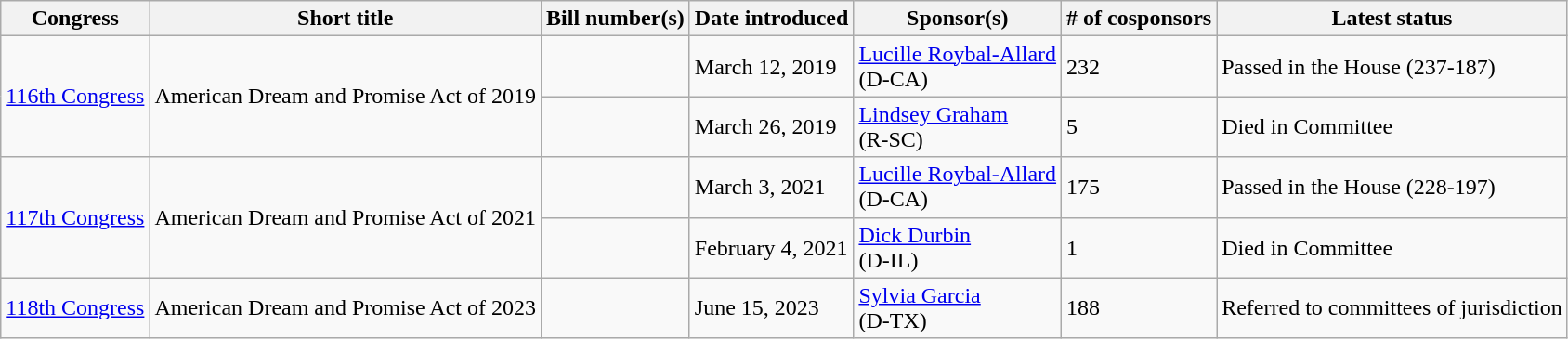<table class="wikitable">
<tr>
<th>Congress</th>
<th>Short title</th>
<th>Bill number(s)</th>
<th>Date introduced</th>
<th>Sponsor(s)</th>
<th># of cosponsors</th>
<th>Latest status</th>
</tr>
<tr>
<td rowspan="2"><a href='#'>116th Congress</a></td>
<td rowspan="2">American Dream and Promise Act of 2019</td>
<td></td>
<td>March 12, 2019</td>
<td><a href='#'>Lucille Roybal-Allard</a><br>(D-CA)</td>
<td>232</td>
<td>Passed in  the House (237-187) </td>
</tr>
<tr>
<td></td>
<td>March 26, 2019</td>
<td><a href='#'>Lindsey Graham</a><br>(R-SC)</td>
<td>5</td>
<td>Died in Committee</td>
</tr>
<tr>
<td rowspan="2"><a href='#'>117th Congress</a></td>
<td rowspan="2">American Dream and Promise Act of 2021</td>
<td></td>
<td>March 3, 2021</td>
<td><a href='#'>Lucille Roybal-Allard</a><br>(D-CA)</td>
<td>175</td>
<td>Passed in the House (228-197) </td>
</tr>
<tr>
<td></td>
<td>February 4, 2021</td>
<td><a href='#'>Dick Durbin</a><br>(D-IL)</td>
<td>1</td>
<td>Died in Committee</td>
</tr>
<tr>
<td><a href='#'>118th Congress</a></td>
<td>American Dream and Promise Act of 2023</td>
<td></td>
<td>June 15, 2023</td>
<td><a href='#'>Sylvia Garcia</a><br>(D-TX)</td>
<td>188</td>
<td>Referred to committees of jurisdiction</td>
</tr>
</table>
